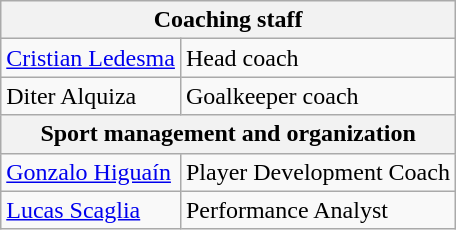<table class="wikitable">
<tr>
<th colspan="2">Coaching staff</th>
</tr>
<tr>
<td> <a href='#'>Cristian Ledesma</a></td>
<td>Head coach</td>
</tr>
<tr>
<td> Diter Alquiza</td>
<td>Goalkeeper coach</td>
</tr>
<tr>
<th colspan="2">Sport management and organization</th>
</tr>
<tr>
<td> <a href='#'>Gonzalo Higuaín</a></td>
<td>Player Development Coach</td>
</tr>
<tr>
<td> <a href='#'>Lucas Scaglia</a></td>
<td>Performance Analyst</td>
</tr>
</table>
